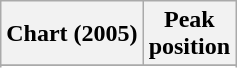<table class="wikitable sortable plainrowheaders" style="text-align:center">
<tr>
<th scope="col">Chart (2005)</th>
<th scope="col">Peak<br>position</th>
</tr>
<tr>
</tr>
<tr>
</tr>
</table>
